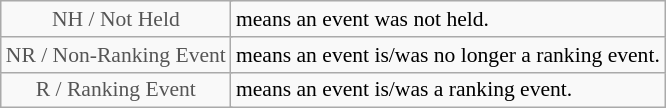<table class="wikitable" style="font-size:90%">
<tr>
<td style="text-align:center; color:#555555;" colspan="4">NH / Not Held</td>
<td>means an event was not held.</td>
</tr>
<tr>
<td style="text-align:center; color:#555555;" colspan="4">NR / Non-Ranking Event</td>
<td>means an event is/was no longer a ranking event.</td>
</tr>
<tr>
<td style="text-align:center; color:#555555;" colspan="4">R / Ranking Event</td>
<td>means an event is/was a ranking event.</td>
</tr>
</table>
